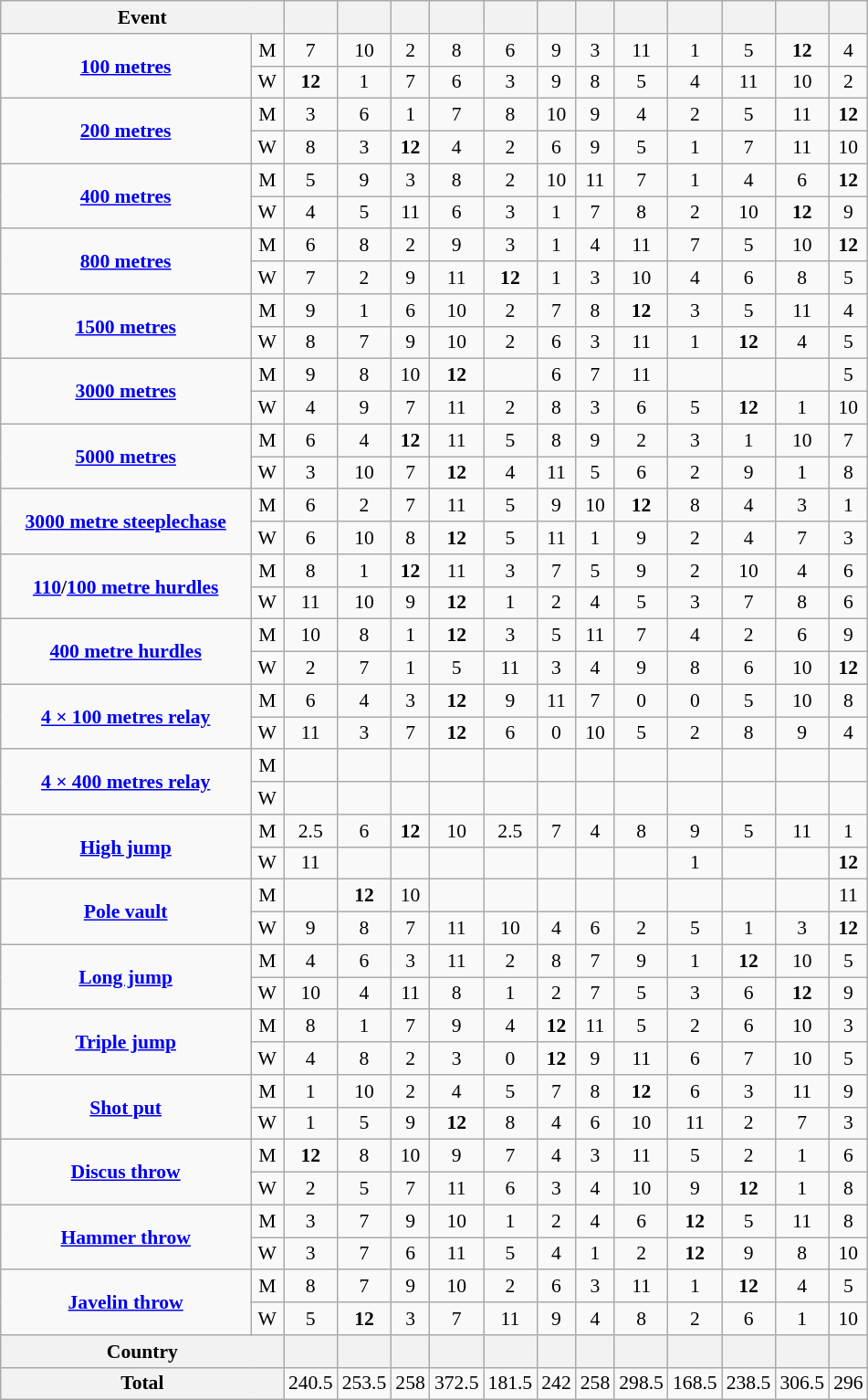<table class="wikitable" style="background-color: #f9f9f9; font-size: 90%; text-align: center">
<tr>
<th width=200 colspan=2>Event</th>
<th></th>
<th></th>
<th></th>
<th></th>
<th></th>
<th></th>
<th></th>
<th></th>
<th></th>
<th></th>
<th></th>
<th></th>
</tr>
<tr>
<td rowspan=2><strong><a href='#'>100 metres</a></strong></td>
<td>M</td>
<td>7</td>
<td>10</td>
<td>2</td>
<td>8</td>
<td>6</td>
<td>9</td>
<td>3</td>
<td>11</td>
<td>1</td>
<td>5</td>
<td><strong>12</strong></td>
<td>4</td>
</tr>
<tr>
<td>W</td>
<td><strong>12</strong></td>
<td>1</td>
<td>7</td>
<td>6</td>
<td>3</td>
<td>9</td>
<td>8</td>
<td>5</td>
<td>4</td>
<td>11</td>
<td>10</td>
<td>2</td>
</tr>
<tr>
<td rowspan=2><strong><a href='#'>200 metres</a></strong></td>
<td>M</td>
<td>3</td>
<td>6</td>
<td>1</td>
<td>7</td>
<td>8</td>
<td>10</td>
<td>9</td>
<td>4</td>
<td>2</td>
<td>5</td>
<td>11</td>
<td><strong>12</strong></td>
</tr>
<tr>
<td>W</td>
<td>8</td>
<td>3</td>
<td><strong>12</strong></td>
<td>4</td>
<td>2</td>
<td>6</td>
<td>9</td>
<td>5</td>
<td>1</td>
<td>7</td>
<td>11</td>
<td>10</td>
</tr>
<tr>
<td rowspan=2><strong><a href='#'>400 metres</a></strong></td>
<td>M</td>
<td>5</td>
<td>9</td>
<td>3</td>
<td>8</td>
<td>2</td>
<td>10</td>
<td>11</td>
<td>7</td>
<td>1</td>
<td>4</td>
<td>6</td>
<td><strong>12</strong></td>
</tr>
<tr>
<td>W</td>
<td>4</td>
<td>5</td>
<td>11</td>
<td>6</td>
<td>3</td>
<td>1</td>
<td>7</td>
<td>8</td>
<td>2</td>
<td>10</td>
<td><strong>12</strong></td>
<td>9</td>
</tr>
<tr>
<td rowspan=2><strong><a href='#'>800 metres</a></strong></td>
<td>M</td>
<td>6</td>
<td>8</td>
<td>2</td>
<td>9</td>
<td>3</td>
<td>1</td>
<td>4</td>
<td>11</td>
<td>7</td>
<td>5</td>
<td>10</td>
<td><strong>12</strong></td>
</tr>
<tr>
<td>W</td>
<td>7</td>
<td>2</td>
<td>9</td>
<td>11</td>
<td><strong>12</strong></td>
<td>1</td>
<td>3</td>
<td>10</td>
<td>4</td>
<td>6</td>
<td>8</td>
<td>5</td>
</tr>
<tr>
<td rowspan=2><strong><a href='#'>1500 metres</a></strong></td>
<td>M</td>
<td>9</td>
<td>1</td>
<td>6</td>
<td>10</td>
<td>2</td>
<td>7</td>
<td>8</td>
<td><strong>12</strong></td>
<td>3</td>
<td>5</td>
<td>11</td>
<td>4</td>
</tr>
<tr>
<td>W</td>
<td>8</td>
<td>7</td>
<td>9</td>
<td>10</td>
<td>2</td>
<td>6</td>
<td>3</td>
<td>11</td>
<td>1</td>
<td><strong>12</strong></td>
<td>4</td>
<td>5</td>
</tr>
<tr>
<td rowspan=2><strong><a href='#'>3000 metres</a></strong></td>
<td>M</td>
<td>9</td>
<td>8</td>
<td>10</td>
<td><strong>12</strong></td>
<td></td>
<td>6</td>
<td>7</td>
<td>11</td>
<td></td>
<td></td>
<td></td>
<td>5</td>
</tr>
<tr>
<td>W</td>
<td>4</td>
<td>9</td>
<td>7</td>
<td>11</td>
<td>2</td>
<td>8</td>
<td>3</td>
<td>6</td>
<td>5</td>
<td><strong>12</strong></td>
<td>1</td>
<td>10</td>
</tr>
<tr>
<td rowspan=2><strong><a href='#'>5000 metres</a></strong></td>
<td>M</td>
<td>6</td>
<td>4</td>
<td><strong>12</strong></td>
<td>11</td>
<td>5</td>
<td>8</td>
<td>9</td>
<td>2</td>
<td>3</td>
<td>1</td>
<td>10</td>
<td>7</td>
</tr>
<tr>
<td>W</td>
<td>3</td>
<td>10</td>
<td>7</td>
<td><strong>12</strong></td>
<td>4</td>
<td>11</td>
<td>5</td>
<td>6</td>
<td>2</td>
<td>9</td>
<td>1</td>
<td>8</td>
</tr>
<tr>
<td rowspan=2><strong><a href='#'>3000 metre steeplechase</a></strong></td>
<td>M</td>
<td>6</td>
<td>2</td>
<td>7</td>
<td>11</td>
<td>5</td>
<td>9</td>
<td>10</td>
<td><strong>12</strong></td>
<td>8</td>
<td>4</td>
<td>3</td>
<td>1</td>
</tr>
<tr>
<td>W</td>
<td>6</td>
<td>10</td>
<td>8</td>
<td><strong>12</strong></td>
<td>5</td>
<td>11</td>
<td>1</td>
<td>9</td>
<td>2</td>
<td>4</td>
<td>7</td>
<td>3</td>
</tr>
<tr>
<td rowspan=2><strong><a href='#'>110</a>/<a href='#'>100 metre hurdles</a></strong></td>
<td>M</td>
<td>8</td>
<td>1</td>
<td><strong>12</strong></td>
<td>11</td>
<td>3</td>
<td>7</td>
<td>5</td>
<td>9</td>
<td>2</td>
<td>10</td>
<td>4</td>
<td>6</td>
</tr>
<tr>
<td>W</td>
<td>11</td>
<td>10</td>
<td>9</td>
<td><strong>12</strong></td>
<td>1</td>
<td>2</td>
<td>4</td>
<td>5</td>
<td>3</td>
<td>7</td>
<td>8</td>
<td>6</td>
</tr>
<tr>
<td rowspan=2><strong><a href='#'>400 metre hurdles</a></strong></td>
<td>M</td>
<td>10</td>
<td>8</td>
<td>1</td>
<td><strong>12</strong></td>
<td>3</td>
<td>5</td>
<td>11</td>
<td>7</td>
<td>4</td>
<td>2</td>
<td>6</td>
<td>9</td>
</tr>
<tr>
<td>W</td>
<td>2</td>
<td>7</td>
<td>1</td>
<td>5</td>
<td>11</td>
<td>3</td>
<td>4</td>
<td>9</td>
<td>8</td>
<td>6</td>
<td>10</td>
<td><strong>12</strong></td>
</tr>
<tr>
<td rowspan=2><strong><a href='#'>4 × 100 metres relay</a></strong></td>
<td>M</td>
<td>6</td>
<td>4</td>
<td>3</td>
<td><strong>12</strong></td>
<td>9</td>
<td>11</td>
<td>7</td>
<td>0</td>
<td>0</td>
<td>5</td>
<td>10</td>
<td>8</td>
</tr>
<tr>
<td>W</td>
<td>11</td>
<td>3</td>
<td>7</td>
<td><strong>12</strong></td>
<td>6</td>
<td>0</td>
<td>10</td>
<td>5</td>
<td>2</td>
<td>8</td>
<td>9</td>
<td>4</td>
</tr>
<tr>
<td rowspan=2><strong><a href='#'>4 × 400 metres relay</a></strong></td>
<td>M</td>
<td></td>
<td></td>
<td></td>
<td></td>
<td></td>
<td></td>
<td></td>
<td></td>
<td></td>
<td></td>
<td></td>
<td></td>
</tr>
<tr>
<td>W</td>
<td></td>
<td></td>
<td></td>
<td></td>
<td></td>
<td></td>
<td></td>
<td></td>
<td></td>
<td></td>
<td></td>
<td></td>
</tr>
<tr>
<td rowspan=2><strong><a href='#'>High jump</a></strong></td>
<td>M</td>
<td>2.5</td>
<td>6</td>
<td><strong>12</strong></td>
<td>10</td>
<td>2.5</td>
<td>7</td>
<td>4</td>
<td>8</td>
<td>9</td>
<td>5</td>
<td>11</td>
<td>1</td>
</tr>
<tr>
<td>W</td>
<td>11</td>
<td></td>
<td></td>
<td></td>
<td></td>
<td></td>
<td></td>
<td></td>
<td>1</td>
<td></td>
<td></td>
<td><strong>12</strong></td>
</tr>
<tr>
<td rowspan=2><strong><a href='#'>Pole vault</a></strong></td>
<td>M</td>
<td></td>
<td><strong>12</strong></td>
<td>10</td>
<td></td>
<td></td>
<td></td>
<td></td>
<td></td>
<td></td>
<td></td>
<td></td>
<td>11</td>
</tr>
<tr>
<td>W</td>
<td>9</td>
<td>8</td>
<td>7</td>
<td>11</td>
<td>10</td>
<td>4</td>
<td>6</td>
<td>2</td>
<td>5</td>
<td>1</td>
<td>3</td>
<td><strong>12</strong></td>
</tr>
<tr>
<td rowspan=2><strong><a href='#'>Long jump</a></strong></td>
<td>M</td>
<td>4</td>
<td>6</td>
<td>3</td>
<td>11</td>
<td>2</td>
<td>8</td>
<td>7</td>
<td>9</td>
<td>1</td>
<td><strong>12</strong></td>
<td>10</td>
<td>5</td>
</tr>
<tr>
<td>W</td>
<td>10</td>
<td>4</td>
<td>11</td>
<td>8</td>
<td>1</td>
<td>2</td>
<td>7</td>
<td>5</td>
<td>3</td>
<td>6</td>
<td><strong>12</strong></td>
<td>9</td>
</tr>
<tr>
<td rowspan=2><strong><a href='#'>Triple jump</a></strong></td>
<td>M</td>
<td>8</td>
<td>1</td>
<td>7</td>
<td>9</td>
<td>4</td>
<td><strong>12</strong></td>
<td>11</td>
<td>5</td>
<td>2</td>
<td>6</td>
<td>10</td>
<td>3</td>
</tr>
<tr>
<td>W</td>
<td>4</td>
<td>8</td>
<td>2</td>
<td>3</td>
<td>0</td>
<td><strong>12</strong></td>
<td>9</td>
<td>11</td>
<td>6</td>
<td>7</td>
<td>10</td>
<td>5</td>
</tr>
<tr>
<td rowspan=2><strong><a href='#'>Shot put</a></strong></td>
<td>M</td>
<td>1</td>
<td>10</td>
<td>2</td>
<td>4</td>
<td>5</td>
<td>7</td>
<td>8</td>
<td><strong>12</strong></td>
<td>6</td>
<td>3</td>
<td>11</td>
<td>9</td>
</tr>
<tr>
<td>W</td>
<td>1</td>
<td>5</td>
<td>9</td>
<td><strong>12</strong></td>
<td>8</td>
<td>4</td>
<td>6</td>
<td>10</td>
<td>11</td>
<td>2</td>
<td>7</td>
<td>3</td>
</tr>
<tr>
<td rowspan=2><strong><a href='#'>Discus throw</a></strong></td>
<td>M</td>
<td><strong>12</strong></td>
<td>8</td>
<td>10</td>
<td>9</td>
<td>7</td>
<td>4</td>
<td>3</td>
<td>11</td>
<td>5</td>
<td>2</td>
<td>1</td>
<td>6</td>
</tr>
<tr>
<td>W</td>
<td>2</td>
<td>5</td>
<td>7</td>
<td>11</td>
<td>6</td>
<td>3</td>
<td>4</td>
<td>10</td>
<td>9</td>
<td><strong>12</strong></td>
<td>1</td>
<td>8</td>
</tr>
<tr>
<td rowspan=2><strong><a href='#'>Hammer throw</a></strong></td>
<td>M</td>
<td>3</td>
<td>7</td>
<td>9</td>
<td>10</td>
<td>1</td>
<td>2</td>
<td>4</td>
<td>6</td>
<td><strong>12</strong></td>
<td>5</td>
<td>11</td>
<td>8</td>
</tr>
<tr>
<td>W</td>
<td>3</td>
<td>7</td>
<td>6</td>
<td>11</td>
<td>5</td>
<td>4</td>
<td>1</td>
<td>2</td>
<td><strong>12</strong></td>
<td>9</td>
<td>8</td>
<td>10</td>
</tr>
<tr>
<td rowspan=2><strong><a href='#'>Javelin throw</a></strong></td>
<td>M</td>
<td>8</td>
<td>7</td>
<td>9</td>
<td>10</td>
<td>2</td>
<td>6</td>
<td>3</td>
<td>11</td>
<td>1</td>
<td><strong>12</strong></td>
<td>4</td>
<td>5</td>
</tr>
<tr>
<td>W</td>
<td>5</td>
<td><strong>12</strong></td>
<td>3</td>
<td>7</td>
<td>11</td>
<td>9</td>
<td>4</td>
<td>8</td>
<td>2</td>
<td>6</td>
<td>1</td>
<td>10</td>
</tr>
<tr>
<th colspan=2>Country</th>
<th></th>
<th></th>
<th></th>
<th></th>
<th></th>
<th></th>
<th></th>
<th></th>
<th></th>
<th></th>
<th></th>
<th></th>
</tr>
<tr>
<th colspan=2>Total</th>
<td>240.5</td>
<td>253.5</td>
<td>258</td>
<td>372.5</td>
<td>181.5</td>
<td>242</td>
<td>258</td>
<td>298.5</td>
<td>168.5</td>
<td>238.5</td>
<td>306.5</td>
<td>296</td>
</tr>
</table>
